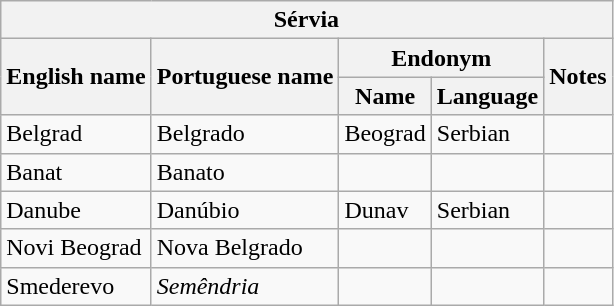<table class="wikitable sortable">
<tr>
<th colspan="5"> Sérvia</th>
</tr>
<tr>
<th rowspan="2">English name</th>
<th rowspan="2">Portuguese name</th>
<th colspan="2">Endonym</th>
<th rowspan="2">Notes</th>
</tr>
<tr>
<th>Name</th>
<th>Language</th>
</tr>
<tr>
<td>Belgrad</td>
<td>Belgrado</td>
<td>Beograd</td>
<td>Serbian</td>
<td></td>
</tr>
<tr>
<td>Banat</td>
<td>Banato</td>
<td></td>
<td></td>
<td></td>
</tr>
<tr>
<td>Danube</td>
<td>Danúbio</td>
<td>Dunav</td>
<td>Serbian</td>
<td></td>
</tr>
<tr>
<td>Novi Beograd</td>
<td>Nova Belgrado</td>
<td></td>
<td></td>
<td></td>
</tr>
<tr>
<td>Smederevo</td>
<td><em>Semêndria</em></td>
<td></td>
<td></td>
<td></td>
</tr>
</table>
